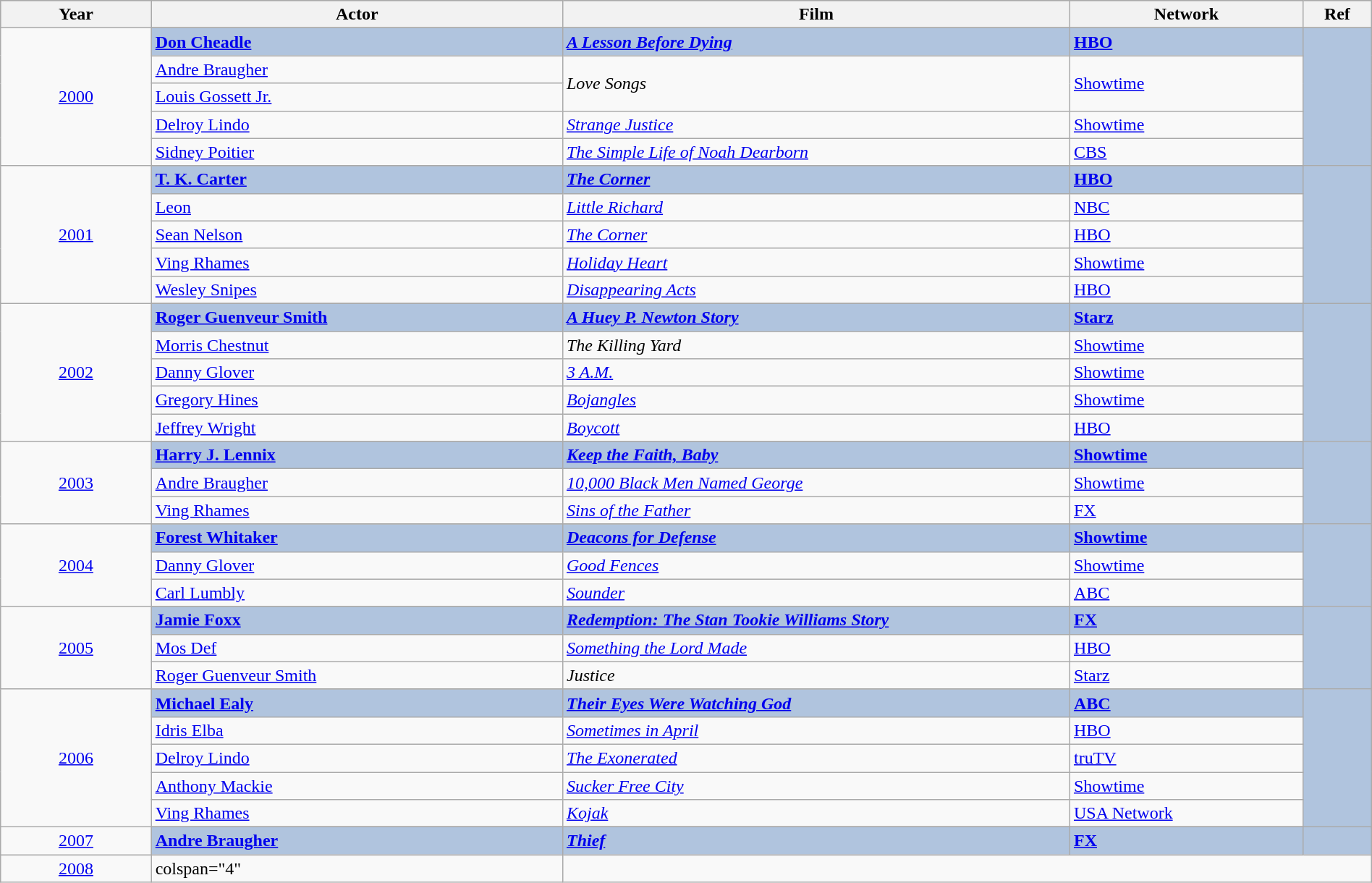<table class="wikitable" style="width:100%;">
<tr style="background:#bebebe;">
<th style="width:11%;">Year</th>
<th style="width:30%;">Actor</th>
<th style="width:37%;">Film</th>
<th style="width:17%;">Network</th>
<th style="width:5%;">Ref</th>
</tr>
<tr>
<td rowspan="6" align="center"><a href='#'>2000</a></td>
</tr>
<tr style="background:#B0C4DE">
<td><strong><a href='#'>Don Cheadle</a></strong></td>
<td><strong><em><a href='#'>A Lesson Before Dying</a></em></strong></td>
<td><strong><a href='#'>HBO</a></strong></td>
<td rowspan="6" align="center"></td>
</tr>
<tr>
<td><a href='#'>Andre Braugher</a></td>
<td rowspan="2"><em>Love Songs</em></td>
<td rowspan="2"><a href='#'>Showtime</a></td>
</tr>
<tr>
<td><a href='#'>Louis Gossett Jr.</a></td>
</tr>
<tr>
<td><a href='#'>Delroy Lindo</a></td>
<td><em><a href='#'>Strange Justice</a></em></td>
<td><a href='#'>Showtime</a></td>
</tr>
<tr>
<td><a href='#'>Sidney Poitier</a></td>
<td><em><a href='#'>The Simple Life of Noah Dearborn</a></em></td>
<td><a href='#'>CBS</a></td>
</tr>
<tr>
<td rowspan="6" align="center"><a href='#'>2001</a></td>
</tr>
<tr style="background:#B0C4DE">
<td><strong><a href='#'>T. K. Carter</a></strong></td>
<td><strong><em><a href='#'>The Corner</a></em></strong></td>
<td><strong><a href='#'>HBO</a></strong></td>
<td rowspan="6" align="center"></td>
</tr>
<tr>
<td><a href='#'>Leon</a></td>
<td><em><a href='#'>Little Richard</a></em></td>
<td><a href='#'>NBC</a></td>
</tr>
<tr>
<td><a href='#'>Sean Nelson</a></td>
<td><em><a href='#'>The Corner</a></em></td>
<td><a href='#'>HBO</a></td>
</tr>
<tr>
<td><a href='#'>Ving Rhames</a></td>
<td><em><a href='#'>Holiday Heart</a></em></td>
<td><a href='#'>Showtime</a></td>
</tr>
<tr>
<td><a href='#'>Wesley Snipes</a></td>
<td><em><a href='#'>Disappearing Acts</a></em></td>
<td><a href='#'>HBO</a></td>
</tr>
<tr>
<td rowspan="6" align="center"><a href='#'>2002</a></td>
</tr>
<tr style="background:#B0C4DE">
<td><strong><a href='#'>Roger Guenveur Smith</a></strong></td>
<td><strong><em><a href='#'>A Huey P. Newton Story</a></em></strong></td>
<td><strong><a href='#'>Starz</a></strong></td>
<td rowspan="6" align="center"></td>
</tr>
<tr>
<td><a href='#'>Morris Chestnut</a></td>
<td><em>The Killing Yard</em></td>
<td><a href='#'>Showtime</a></td>
</tr>
<tr>
<td><a href='#'>Danny Glover</a></td>
<td><em><a href='#'>3 A.M.</a></em></td>
<td><a href='#'>Showtime</a></td>
</tr>
<tr>
<td><a href='#'>Gregory Hines</a></td>
<td><em><a href='#'>Bojangles</a></em></td>
<td><a href='#'>Showtime</a></td>
</tr>
<tr>
<td><a href='#'>Jeffrey Wright</a></td>
<td><em><a href='#'>Boycott</a></em></td>
<td><a href='#'>HBO</a></td>
</tr>
<tr>
<td rowspan="4" align="center"><a href='#'>2003</a></td>
</tr>
<tr style="background:#B0C4DE">
<td><strong><a href='#'>Harry J. Lennix</a></strong></td>
<td><strong><em><a href='#'>Keep the Faith, Baby</a></em></strong></td>
<td><strong><a href='#'>Showtime</a></strong></td>
<td rowspan="4" align="center"></td>
</tr>
<tr>
<td><a href='#'>Andre Braugher</a></td>
<td><em><a href='#'>10,000 Black Men Named George</a></em></td>
<td><a href='#'>Showtime</a></td>
</tr>
<tr>
<td><a href='#'>Ving Rhames</a></td>
<td><em><a href='#'>Sins of the Father</a></em></td>
<td><a href='#'>FX</a></td>
</tr>
<tr>
<td rowspan="4" align="center"><a href='#'>2004</a></td>
</tr>
<tr style="background:#B0C4DE">
<td><strong><a href='#'>Forest Whitaker</a></strong></td>
<td><strong><em><a href='#'>Deacons for Defense</a></em></strong></td>
<td><strong><a href='#'>Showtime</a></strong></td>
<td rowspan="4" align="center"></td>
</tr>
<tr>
<td><a href='#'>Danny Glover</a></td>
<td><em><a href='#'>Good Fences</a></em></td>
<td><a href='#'>Showtime</a></td>
</tr>
<tr>
<td><a href='#'>Carl Lumbly</a></td>
<td><em><a href='#'>Sounder</a></em></td>
<td><a href='#'>ABC</a></td>
</tr>
<tr>
<td rowspan="4" align="center"><a href='#'>2005</a></td>
</tr>
<tr style="background:#B0C4DE">
<td><strong><a href='#'>Jamie Foxx</a></strong></td>
<td><strong><em><a href='#'>Redemption: The Stan Tookie Williams Story</a></em></strong></td>
<td><strong><a href='#'>FX</a></strong></td>
<td rowspan="4" align="center"></td>
</tr>
<tr>
<td><a href='#'>Mos Def</a></td>
<td><em><a href='#'>Something the Lord Made</a></em></td>
<td><a href='#'>HBO</a></td>
</tr>
<tr>
<td><a href='#'>Roger Guenveur Smith</a></td>
<td><em>Justice</em></td>
<td><a href='#'>Starz</a></td>
</tr>
<tr>
<td rowspan="6" align="center"><a href='#'>2006</a></td>
</tr>
<tr style="background:#B0C4DE">
<td><strong><a href='#'>Michael Ealy</a></strong></td>
<td><strong><em><a href='#'>Their Eyes Were Watching God</a></em></strong></td>
<td><strong><a href='#'>ABC</a></strong></td>
<td rowspan="6" align="center"></td>
</tr>
<tr>
<td><a href='#'>Idris Elba</a></td>
<td><em><a href='#'>Sometimes in April</a></em></td>
<td><a href='#'>HBO</a></td>
</tr>
<tr>
<td><a href='#'>Delroy Lindo</a></td>
<td><em><a href='#'>The Exonerated</a></em></td>
<td><a href='#'>truTV</a></td>
</tr>
<tr>
<td><a href='#'>Anthony Mackie</a></td>
<td><em><a href='#'>Sucker Free City</a></em></td>
<td><a href='#'>Showtime</a></td>
</tr>
<tr>
<td><a href='#'>Ving Rhames</a></td>
<td><em><a href='#'>Kojak</a></em></td>
<td><a href='#'>USA Network</a></td>
</tr>
<tr>
<td rowspan="2" align="center"><a href='#'>2007</a></td>
</tr>
<tr style="background:#B0C4DE">
<td><strong><a href='#'>Andre Braugher</a></strong></td>
<td><strong><em><a href='#'>Thief</a></em></strong></td>
<td><strong><a href='#'>FX</a></strong></td>
<td align="center"></td>
</tr>
<tr>
<td align="center"><a href='#'>2008</a></td>
<td>colspan="4" </td>
</tr>
</table>
